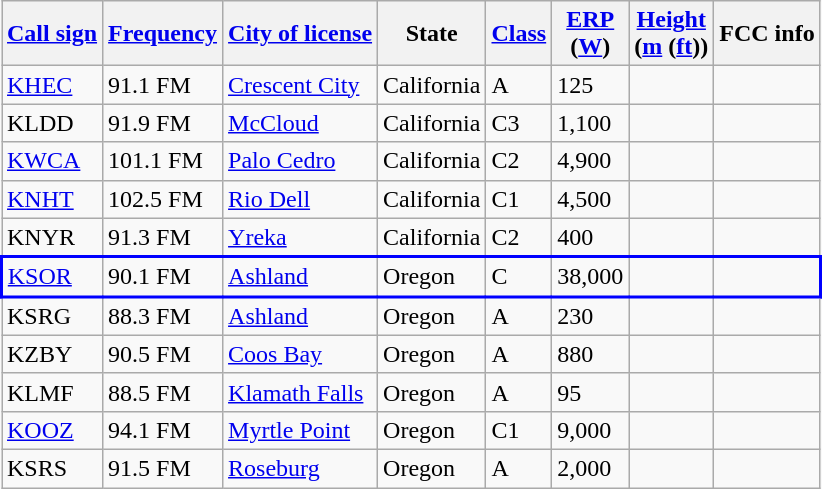<table class="wikitable sortable">
<tr>
<th><a href='#'>Call sign</a></th>
<th data-sort-type="number"><a href='#'>Frequency</a></th>
<th><a href='#'>City of license</a></th>
<th>State</th>
<th><a href='#'>Class</a></th>
<th data-sort-type="number"><a href='#'>ERP</a><br>(<a href='#'>W</a>)</th>
<th data-sort-type="number"><a href='#'>Height</a><br>(<a href='#'>m</a> (<a href='#'>ft</a>))</th>
<th class="unsortable">FCC info</th>
</tr>
<tr>
<td><a href='#'>KHEC</a></td>
<td>91.1 FM</td>
<td><a href='#'>Crescent City</a></td>
<td>California</td>
<td>A</td>
<td>125</td>
<td></td>
<td></td>
</tr>
<tr>
<td>KLDD</td>
<td>91.9 FM</td>
<td><a href='#'>McCloud</a></td>
<td>California</td>
<td>C3</td>
<td>1,100</td>
<td></td>
<td></td>
</tr>
<tr>
<td><a href='#'>KWCA</a></td>
<td>101.1 FM</td>
<td><a href='#'>Palo Cedro</a></td>
<td>California</td>
<td>C2</td>
<td>4,900</td>
<td></td>
<td></td>
</tr>
<tr>
<td><a href='#'>KNHT</a></td>
<td>102.5 FM</td>
<td><a href='#'>Rio Dell</a></td>
<td>California</td>
<td>C1</td>
<td>4,500</td>
<td></td>
<td></td>
</tr>
<tr>
<td>KNYR</td>
<td>91.3 FM</td>
<td><a href='#'>Yreka</a></td>
<td>California</td>
<td>C2</td>
<td>400</td>
<td></td>
<td></td>
</tr>
<tr style="border: 2px solid #00f;">
<td><a href='#'>KSOR</a></td>
<td>90.1 FM</td>
<td><a href='#'>Ashland</a></td>
<td>Oregon</td>
<td>C</td>
<td>38,000</td>
<td></td>
<td></td>
</tr>
<tr>
<td>KSRG</td>
<td>88.3 FM</td>
<td><a href='#'>Ashland</a></td>
<td>Oregon</td>
<td>A</td>
<td>230</td>
<td></td>
<td></td>
</tr>
<tr>
<td>KZBY</td>
<td>90.5 FM</td>
<td><a href='#'>Coos Bay</a></td>
<td>Oregon</td>
<td>A</td>
<td>880</td>
<td></td>
<td></td>
</tr>
<tr>
<td>KLMF</td>
<td>88.5 FM</td>
<td><a href='#'>Klamath Falls</a></td>
<td>Oregon</td>
<td>A</td>
<td>95</td>
<td></td>
<td></td>
</tr>
<tr>
<td><a href='#'>KOOZ</a></td>
<td>94.1 FM</td>
<td><a href='#'>Myrtle Point</a></td>
<td>Oregon</td>
<td>C1</td>
<td>9,000</td>
<td></td>
<td></td>
</tr>
<tr>
<td>KSRS</td>
<td>91.5 FM</td>
<td><a href='#'>Roseburg</a></td>
<td>Oregon</td>
<td>A</td>
<td>2,000</td>
<td></td>
<td></td>
</tr>
</table>
